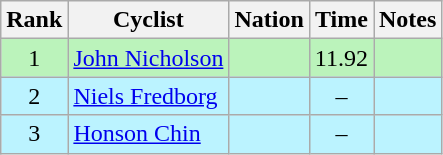<table class="wikitable sortable" style="text-align:center">
<tr>
<th>Rank</th>
<th>Cyclist</th>
<th>Nation</th>
<th>Time</th>
<th>Notes</th>
</tr>
<tr bgcolor=bbf3bb>
<td>1</td>
<td align=left data-sort-value="Nicholson, John"><a href='#'>John Nicholson</a></td>
<td align=left></td>
<td>11.92</td>
<td></td>
</tr>
<tr bgcolor=bbf3ff>
<td>2</td>
<td align=left data-sort-value="Fredborg, Niels"><a href='#'>Niels Fredborg</a></td>
<td align=left></td>
<td>–</td>
<td></td>
</tr>
<tr bgcolor=bbf3ff>
<td>3</td>
<td align=left data-sort-value="Chin, Honson"><a href='#'>Honson Chin</a></td>
<td align=left></td>
<td>–</td>
<td></td>
</tr>
</table>
